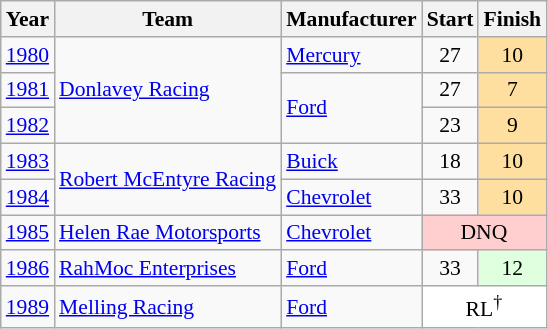<table class="wikitable" style="font-size: 90%;">
<tr>
<th>Year</th>
<th>Team</th>
<th>Manufacturer</th>
<th>Start</th>
<th>Finish</th>
</tr>
<tr>
<td><a href='#'>1980</a></td>
<td rowspan=3><a href='#'>Donlavey Racing</a></td>
<td><a href='#'>Mercury</a></td>
<td align=center>27</td>
<td align=center style="background:#FFDF9F;">10</td>
</tr>
<tr>
<td><a href='#'>1981</a></td>
<td rowspan=2><a href='#'>Ford</a></td>
<td align=center>27</td>
<td align=center style="background:#FFDF9F;">7</td>
</tr>
<tr>
<td><a href='#'>1982</a></td>
<td align=center>23</td>
<td align=center style="background:#FFDF9F;">9</td>
</tr>
<tr>
<td><a href='#'>1983</a></td>
<td rowspan=2><a href='#'>Robert McEntyre Racing</a></td>
<td><a href='#'>Buick</a></td>
<td align=center>18</td>
<td align=center style="background:#FFDF9F;">10</td>
</tr>
<tr>
<td><a href='#'>1984</a></td>
<td><a href='#'>Chevrolet</a></td>
<td align=center>33</td>
<td align=center style="background:#FFDF9F;">10</td>
</tr>
<tr>
<td><a href='#'>1985</a></td>
<td><a href='#'>Helen Rae Motorsports</a></td>
<td><a href='#'>Chevrolet</a></td>
<td align=center colspan=2 style="background:#FFCFCF;">DNQ</td>
</tr>
<tr>
<td><a href='#'>1986</a></td>
<td><a href='#'>RahMoc Enterprises</a></td>
<td><a href='#'>Ford</a></td>
<td align=center>33</td>
<td align=center style="background:#DFFFDF;">12</td>
</tr>
<tr>
<td><a href='#'>1989</a></td>
<td><a href='#'>Melling Racing</a></td>
<td><a href='#'>Ford</a></td>
<td align=center colspan=2 style="background:#FFFFFF;">RL<sup>†</sup></td>
</tr>
</table>
